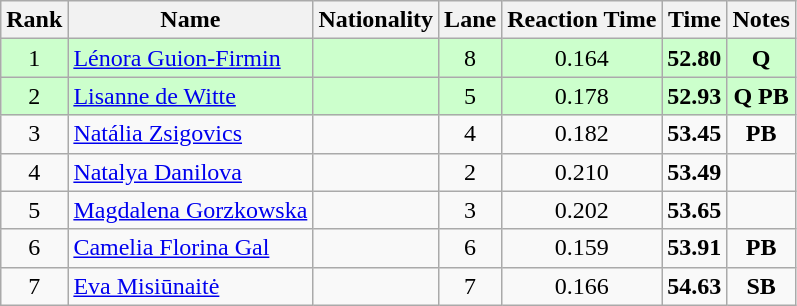<table class="wikitable sortable" style="text-align:center">
<tr>
<th>Rank</th>
<th>Name</th>
<th>Nationality</th>
<th>Lane</th>
<th>Reaction Time</th>
<th>Time</th>
<th>Notes</th>
</tr>
<tr bgcolor=ccffcc>
<td>1</td>
<td align=left><a href='#'>Lénora Guion-Firmin</a></td>
<td align=left></td>
<td>8</td>
<td>0.164</td>
<td><strong>52.80</strong></td>
<td><strong>Q</strong></td>
</tr>
<tr bgcolor=ccffcc>
<td>2</td>
<td align=left><a href='#'>Lisanne de Witte</a></td>
<td align=left></td>
<td>5</td>
<td>0.178</td>
<td><strong>52.93</strong></td>
<td><strong>Q PB</strong></td>
</tr>
<tr>
<td>3</td>
<td align=left><a href='#'>Natália Zsigovics</a></td>
<td align=left></td>
<td>4</td>
<td>0.182</td>
<td><strong>53.45</strong></td>
<td><strong>PB</strong></td>
</tr>
<tr>
<td>4</td>
<td align=left><a href='#'>Natalya Danilova</a></td>
<td align=left></td>
<td>2</td>
<td>0.210</td>
<td><strong>53.49</strong></td>
<td></td>
</tr>
<tr>
<td>5</td>
<td align=left><a href='#'>Magdalena Gorzkowska</a></td>
<td align=left></td>
<td>3</td>
<td>0.202</td>
<td><strong>53.65</strong></td>
<td></td>
</tr>
<tr>
<td>6</td>
<td align=left><a href='#'>Camelia Florina Gal</a></td>
<td align=left></td>
<td>6</td>
<td>0.159</td>
<td><strong>53.91</strong></td>
<td><strong>PB</strong></td>
</tr>
<tr>
<td>7</td>
<td align=left><a href='#'>Eva Misiūnaitė</a></td>
<td align=left></td>
<td>7</td>
<td>0.166</td>
<td><strong>54.63</strong></td>
<td><strong>SB</strong></td>
</tr>
</table>
